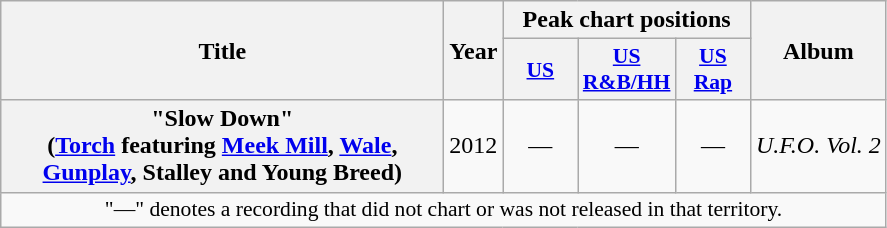<table class="wikitable plainrowheaders" style="text-align:center;">
<tr>
<th scope="col" rowspan="2" style="width:18em;">Title</th>
<th scope="col" rowspan="2">Year</th>
<th scope="col" colspan="3">Peak chart positions</th>
<th scope="col" rowspan="2">Album</th>
</tr>
<tr>
<th scope="col" style="width:3em;font-size:90%;"><a href='#'>US</a><br></th>
<th scope="col" style="width:3em;font-size:90%;"><a href='#'>US<br>R&B/HH</a><br></th>
<th scope="col" style="width:3em;font-size:90%;"><a href='#'>US Rap</a><br></th>
</tr>
<tr>
<th scope="row">"Slow Down"<br><span>(<a href='#'>Torch</a> featuring <a href='#'>Meek Mill</a>, <a href='#'>Wale</a>, <a href='#'>Gunplay</a>, Stalley and Young Breed)</span></th>
<td>2012</td>
<td>—</td>
<td>—</td>
<td>—</td>
<td><em>U.F.O. Vol. 2</em></td>
</tr>
<tr>
<td colspan="13" style="font-size:90%">"—" denotes a recording that did not chart or was not released in that territory.</td>
</tr>
</table>
